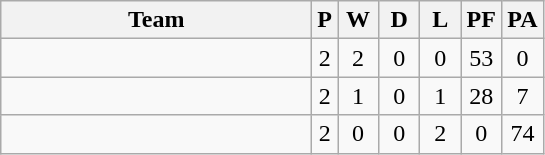<table class="wikitable">
<tr>
<th width="200" bgcolor="#efefef">Team</th>
<th>P</th>
<th width="20" bgcolor="#efefef">W</th>
<th width="20" bgcolor="#efefef">D</th>
<th width="20" bgcolor="#efefef">L</th>
<th width="20" bgcolor="#efefef">PF</th>
<th width="20" bgcolor="#efefef">PA</th>
</tr>
<tr align="center">
<td align="left"></td>
<td>2</td>
<td>2</td>
<td>0</td>
<td>0</td>
<td>53</td>
<td>0</td>
</tr>
<tr align="center">
<td align="left"></td>
<td>2</td>
<td>1</td>
<td>0</td>
<td>1</td>
<td>28</td>
<td>7</td>
</tr>
<tr align="center">
<td align="left"></td>
<td>2</td>
<td>0</td>
<td>0</td>
<td>2</td>
<td>0</td>
<td>74</td>
</tr>
</table>
